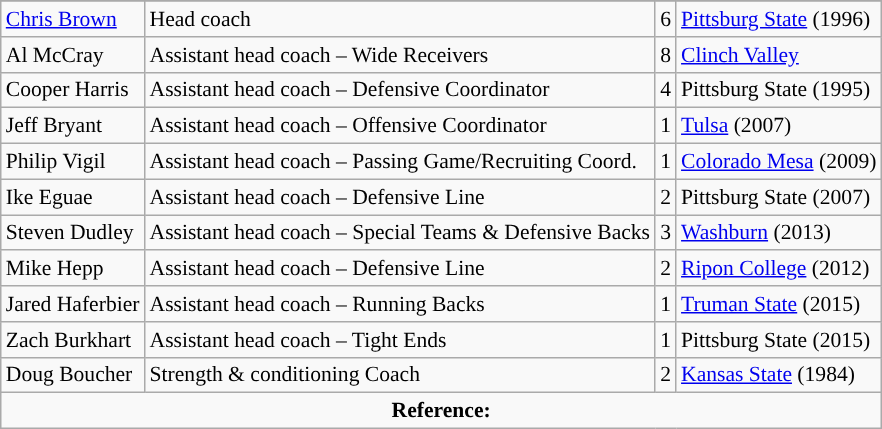<table class="wikitable" border="1" style="font-size:90%;">
<tr>
</tr>
<tr>
<td><a href='#'>Chris Brown</a></td>
<td>Head coach</td>
<td align=center>6</td>
<td><a href='#'>Pittsburg State</a> (1996)</td>
</tr>
<tr>
<td>Al McCray</td>
<td>Assistant head coach – Wide Receivers</td>
<td align=center>8</td>
<td><a href='#'>Clinch Valley</a></td>
</tr>
<tr>
<td>Cooper Harris</td>
<td>Assistant head coach – Defensive Coordinator</td>
<td align=center>4</td>
<td>Pittsburg State (1995)</td>
</tr>
<tr>
<td>Jeff Bryant</td>
<td>Assistant head coach – Offensive Coordinator</td>
<td align=center>1</td>
<td><a href='#'>Tulsa</a> (2007)</td>
</tr>
<tr>
<td>Philip Vigil</td>
<td>Assistant head coach – Passing Game/Recruiting Coord.</td>
<td align=center>1</td>
<td><a href='#'>Colorado Mesa</a> (2009)</td>
</tr>
<tr>
<td>Ike Eguae</td>
<td>Assistant head coach – Defensive Line</td>
<td align=center>2</td>
<td>Pittsburg State (2007)</td>
</tr>
<tr>
<td>Steven Dudley</td>
<td>Assistant head coach – Special Teams & Defensive Backs</td>
<td align=center>3</td>
<td><a href='#'>Washburn</a> (2013)</td>
</tr>
<tr>
<td>Mike Hepp</td>
<td>Assistant head coach – Defensive Line</td>
<td align=center>2</td>
<td><a href='#'>Ripon College</a> (2012)</td>
</tr>
<tr>
<td>Jared Haferbier</td>
<td>Assistant head coach – Running Backs</td>
<td align=center>1</td>
<td><a href='#'>Truman State</a> (2015)</td>
</tr>
<tr>
<td>Zach Burkhart</td>
<td>Assistant head coach – Tight Ends</td>
<td align=center>1</td>
<td>Pittsburg State (2015)</td>
</tr>
<tr>
<td>Doug Boucher</td>
<td>Strength & conditioning Coach</td>
<td align=center>2</td>
<td><a href='#'>Kansas State</a> (1984)</td>
</tr>
<tr align="center">
<td colspan=4><strong>Reference:</strong></td>
</tr>
</table>
